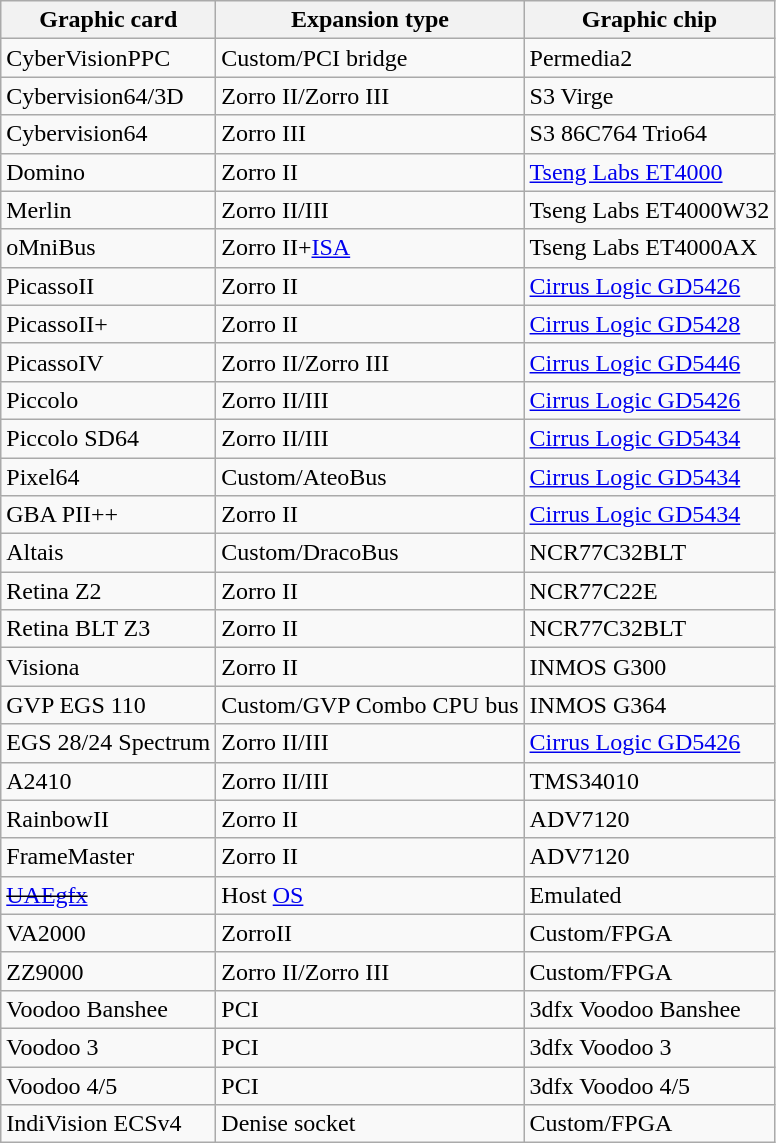<table class="wikitable sortable">
<tr>
<th>Graphic card</th>
<th>Expansion type</th>
<th>Graphic chip</th>
</tr>
<tr>
<td>CyberVisionPPC</td>
<td>Custom/PCI bridge</td>
<td>Permedia2</td>
</tr>
<tr>
<td>Cybervision64/3D</td>
<td>Zorro II/Zorro III</td>
<td>S3 Virge</td>
</tr>
<tr>
<td>Cybervision64</td>
<td>Zorro III</td>
<td>S3 86C764 Trio64</td>
</tr>
<tr>
<td>Domino</td>
<td>Zorro II</td>
<td><a href='#'>Tseng Labs ET4000</a></td>
</tr>
<tr>
<td>Merlin</td>
<td>Zorro II/III</td>
<td>Tseng Labs ET4000W32</td>
</tr>
<tr>
<td>oMniBus</td>
<td>Zorro II+<a href='#'>ISA</a></td>
<td>Tseng Labs ET4000AX</td>
</tr>
<tr>
<td>PicassoII</td>
<td>Zorro II</td>
<td><a href='#'>Cirrus Logic GD5426</a></td>
</tr>
<tr>
<td>PicassoII+</td>
<td>Zorro II</td>
<td><a href='#'>Cirrus Logic GD5428</a></td>
</tr>
<tr>
<td>PicassoIV</td>
<td>Zorro II/Zorro III</td>
<td><a href='#'>Cirrus Logic GD5446</a></td>
</tr>
<tr>
<td>Piccolo</td>
<td>Zorro II/III</td>
<td><a href='#'>Cirrus Logic GD5426</a></td>
</tr>
<tr>
<td>Piccolo SD64</td>
<td>Zorro II/III</td>
<td><a href='#'>Cirrus Logic GD5434</a></td>
</tr>
<tr>
<td>Pixel64</td>
<td>Custom/AteoBus</td>
<td><a href='#'>Cirrus Logic GD5434</a></td>
</tr>
<tr>
<td>GBA PII++</td>
<td>Zorro II</td>
<td><a href='#'>Cirrus Logic GD5434</a></td>
</tr>
<tr>
<td>Altais</td>
<td>Custom/DracoBus</td>
<td>NCR77C32BLT</td>
</tr>
<tr>
<td>Retina Z2</td>
<td>Zorro II</td>
<td>NCR77C22E</td>
</tr>
<tr>
<td>Retina BLT Z3</td>
<td>Zorro II</td>
<td>NCR77C32BLT</td>
</tr>
<tr>
<td>Visiona</td>
<td>Zorro II</td>
<td>INMOS G300</td>
</tr>
<tr>
<td>GVP EGS 110</td>
<td>Custom/GVP Combo CPU bus</td>
<td>INMOS G364</td>
</tr>
<tr>
<td>EGS 28/24 Spectrum</td>
<td>Zorro II/III</td>
<td><a href='#'>Cirrus Logic GD5426</a></td>
</tr>
<tr>
<td>A2410</td>
<td>Zorro II/III</td>
<td>TMS34010</td>
</tr>
<tr>
<td>RainbowII</td>
<td>Zorro II</td>
<td>ADV7120</td>
</tr>
<tr>
<td>FrameMaster</td>
<td>Zorro II</td>
<td>ADV7120</td>
</tr>
<tr>
<td><s><a href='#'>UAEgfx</a></s></td>
<td>Host <a href='#'>OS</a></td>
<td>Emulated</td>
</tr>
<tr>
<td>VA2000</td>
<td>ZorroII</td>
<td>Custom/FPGA</td>
</tr>
<tr>
<td>ZZ9000</td>
<td>Zorro II/Zorro III</td>
<td>Custom/FPGA</td>
</tr>
<tr>
<td>Voodoo Banshee</td>
<td>PCI</td>
<td>3dfx Voodoo Banshee</td>
</tr>
<tr>
<td>Voodoo 3</td>
<td>PCI</td>
<td>3dfx Voodoo 3</td>
</tr>
<tr>
<td>Voodoo 4/5</td>
<td>PCI</td>
<td>3dfx Voodoo 4/5</td>
</tr>
<tr>
<td>IndiVision ECSv4</td>
<td>Denise socket</td>
<td>Custom/FPGA</td>
</tr>
</table>
